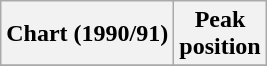<table class="wikitable sortable plainrowheaders" style="text-align:center">
<tr>
<th scope="col">Chart (1990/91)</th>
<th scope="col">Peak<br>position</th>
</tr>
<tr>
</tr>
</table>
